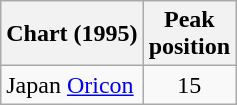<table class="wikitable">
<tr>
<th>Chart (1995)</th>
<th>Peak<br>position</th>
</tr>
<tr>
<td>Japan <a href='#'>Oricon</a></td>
<td align="center">15</td>
</tr>
</table>
